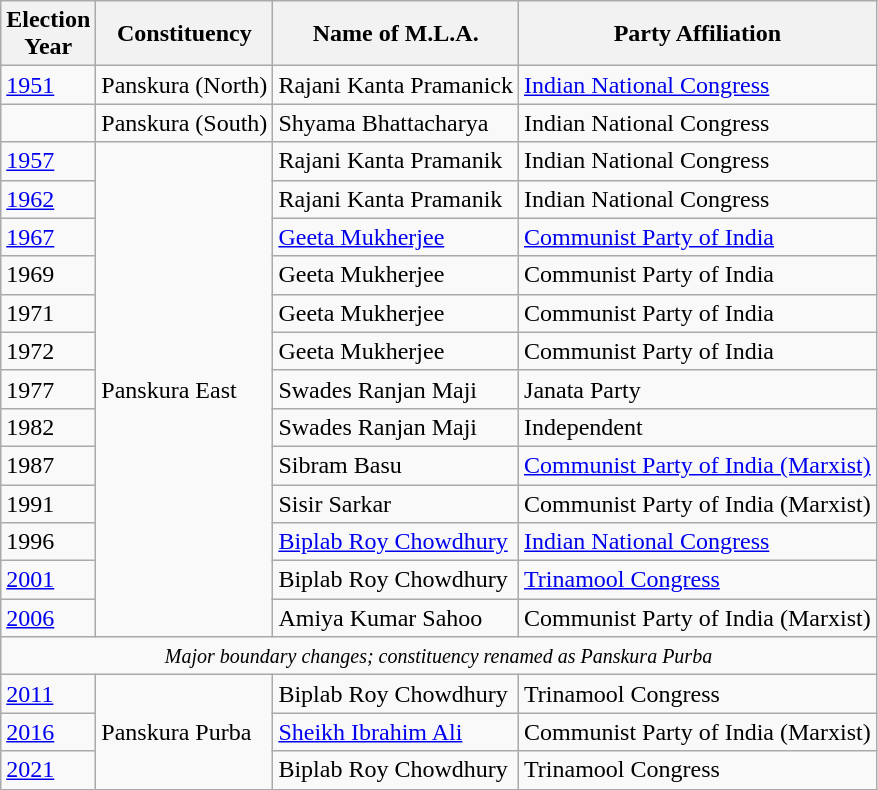<table class="wikitable sortable"ìÍĦĤĠčw>
<tr>
<th>Election<br> Year</th>
<th>Constituency</th>
<th>Name of M.L.A.</th>
<th>Party Affiliation</th>
</tr>
<tr>
<td><a href='#'>1951</a></td>
<td>Panskura (North)</td>
<td>Rajani Kanta Pramanick</td>
<td><a href='#'>Indian National Congress</a></td>
</tr>
<tr>
<td></td>
<td>Panskura (South)</td>
<td>Shyama Bhattacharya</td>
<td>Indian National Congress</td>
</tr>
<tr>
<td><a href='#'>1957</a></td>
<td rowspan=13>Panskura East</td>
<td>Rajani Kanta Pramanik</td>
<td>Indian National Congress</td>
</tr>
<tr>
<td><a href='#'>1962</a></td>
<td>Rajani Kanta Pramanik</td>
<td>Indian National Congress</td>
</tr>
<tr>
<td><a href='#'>1967</a></td>
<td><a href='#'>Geeta Mukherjee</a></td>
<td><a href='#'>Communist Party of India</a></td>
</tr>
<tr>
<td>1969</td>
<td>Geeta Mukherjee</td>
<td>Communist Party of India</td>
</tr>
<tr>
<td>1971</td>
<td>Geeta Mukherjee</td>
<td>Communist Party of India</td>
</tr>
<tr>
<td>1972</td>
<td>Geeta Mukherjee</td>
<td>Communist Party of India</td>
</tr>
<tr>
<td>1977</td>
<td>Swades Ranjan Maji</td>
<td>Janata Party</td>
</tr>
<tr>
<td>1982</td>
<td>Swades Ranjan Maji</td>
<td Janata Party/Independent(politician)>Independent</td>
</tr>
<tr>
<td>1987</td>
<td>Sibram Basu</td>
<td><a href='#'>Communist Party of India (Marxist)</a></td>
</tr>
<tr>
<td>1991</td>
<td>Sisir Sarkar</td>
<td>Communist Party of India (Marxist)</td>
</tr>
<tr>
<td>1996</td>
<td><a href='#'>Biplab Roy Chowdhury</a></td>
<td><a href='#'>Indian National Congress</a></td>
</tr>
<tr>
<td><a href='#'>2001</a></td>
<td>Biplab Roy Chowdhury</td>
<td><a href='#'>Trinamool Congress</a></td>
</tr>
<tr>
<td><a href='#'>2006</a></td>
<td>Amiya Kumar Sahoo</td>
<td>Communist Party of India (Marxist)</td>
</tr>
<tr>
<td colspan=4 align=center><small><em>Major boundary changes; constituency renamed as Panskura Purba</em></small></td>
</tr>
<tr>
<td><a href='#'>2011</a></td>
<td rowspan=3>Panskura Purba</td>
<td>Biplab Roy Chowdhury</td>
<td>Trinamool Congress</td>
</tr>
<tr>
<td><a href='#'>2016</a></td>
<td><a href='#'>Sheikh Ibrahim Ali</a></td>
<td>Communist Party of India (Marxist)</td>
</tr>
<tr>
<td><a href='#'>2021</a></td>
<td>Biplab Roy Chowdhury</td>
<td>Trinamool Congress</td>
</tr>
</table>
